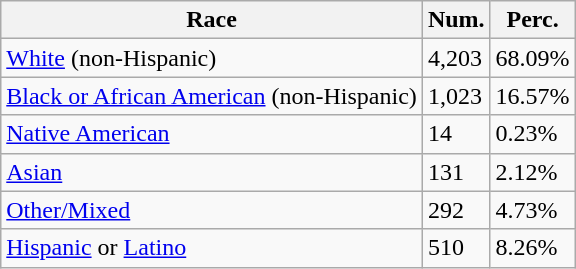<table class="wikitable">
<tr>
<th>Race</th>
<th>Num.</th>
<th>Perc.</th>
</tr>
<tr>
<td><a href='#'>White</a> (non-Hispanic)</td>
<td>4,203</td>
<td>68.09%</td>
</tr>
<tr>
<td><a href='#'>Black or African American</a> (non-Hispanic)</td>
<td>1,023</td>
<td>16.57%</td>
</tr>
<tr>
<td><a href='#'>Native American</a></td>
<td>14</td>
<td>0.23%</td>
</tr>
<tr>
<td><a href='#'>Asian</a></td>
<td>131</td>
<td>2.12%</td>
</tr>
<tr>
<td><a href='#'>Other/Mixed</a></td>
<td>292</td>
<td>4.73%</td>
</tr>
<tr>
<td><a href='#'>Hispanic</a> or <a href='#'>Latino</a></td>
<td>510</td>
<td>8.26%</td>
</tr>
</table>
